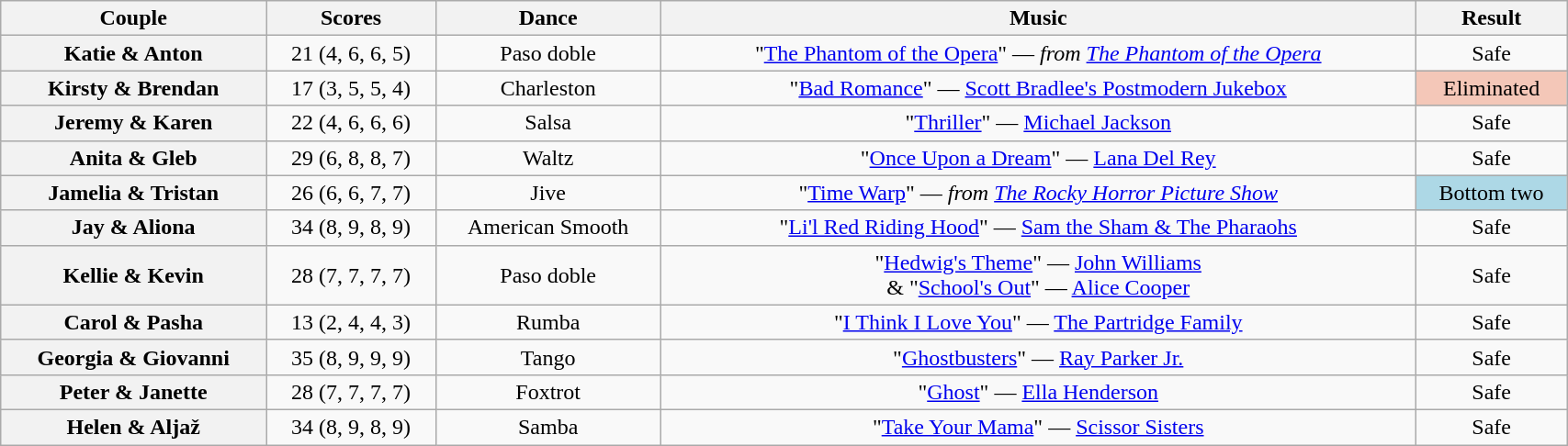<table class="wikitable sortable" style="text-align:center; width:90%">
<tr>
<th scope="col">Couple</th>
<th scope="col">Scores</th>
<th scope="col" class="unsortable">Dance</th>
<th scope="col" class="unsortable">Music</th>
<th scope="col" class="unsortable">Result</th>
</tr>
<tr>
<th scope="row">Katie & Anton</th>
<td>21 (4, 6, 6, 5)</td>
<td>Paso doble</td>
<td>"<a href='#'>The Phantom of the Opera</a>" — <em>from <a href='#'>The Phantom of the Opera</a></em></td>
<td>Safe</td>
</tr>
<tr>
<th scope="row">Kirsty & Brendan</th>
<td>17 (3, 5, 5, 4)</td>
<td>Charleston</td>
<td>"<a href='#'>Bad Romance</a>" — <a href='#'>Scott Bradlee's Postmodern Jukebox</a></td>
<td bgcolor="f4c7b8">Eliminated</td>
</tr>
<tr>
<th scope="row">Jeremy & Karen</th>
<td>22 (4, 6, 6, 6)</td>
<td>Salsa</td>
<td>"<a href='#'>Thriller</a>" — <a href='#'>Michael Jackson</a></td>
<td>Safe</td>
</tr>
<tr>
<th scope="row">Anita & Gleb</th>
<td>29 (6, 8, 8, 7)</td>
<td>Waltz</td>
<td>"<a href='#'>Once Upon a Dream</a>" — <a href='#'>Lana Del Rey</a></td>
<td>Safe</td>
</tr>
<tr>
<th scope="row">Jamelia & Tristan</th>
<td>26 (6, 6, 7, 7)</td>
<td>Jive</td>
<td>"<a href='#'>Time Warp</a>" — <em>from <a href='#'>The Rocky Horror Picture Show</a></em></td>
<td bgcolor="lightblue">Bottom two</td>
</tr>
<tr>
<th scope="row">Jay & Aliona</th>
<td>34 (8, 9, 8, 9)</td>
<td>American Smooth</td>
<td>"<a href='#'>Li'l Red Riding Hood</a>" — <a href='#'>Sam the Sham & The Pharaohs</a></td>
<td>Safe</td>
</tr>
<tr>
<th scope="row">Kellie & Kevin</th>
<td>28 (7, 7, 7, 7)</td>
<td>Paso doble</td>
<td>"<a href='#'>Hedwig's Theme</a>" — <a href='#'>John Williams</a><br>& "<a href='#'>School's Out</a>" — <a href='#'>Alice Cooper</a></td>
<td>Safe</td>
</tr>
<tr>
<th scope="row">Carol & Pasha</th>
<td>13 (2, 4, 4, 3)</td>
<td>Rumba</td>
<td>"<a href='#'>I Think I Love You</a>" — <a href='#'>The Partridge Family</a></td>
<td>Safe</td>
</tr>
<tr>
<th scope="row">Georgia & Giovanni</th>
<td>35 (8, 9, 9, 9)</td>
<td>Tango</td>
<td>"<a href='#'>Ghostbusters</a>" — <a href='#'>Ray Parker Jr.</a></td>
<td>Safe</td>
</tr>
<tr>
<th scope="row">Peter & Janette</th>
<td>28 (7, 7, 7, 7)</td>
<td>Foxtrot</td>
<td>"<a href='#'>Ghost</a>" — <a href='#'>Ella Henderson</a></td>
<td>Safe</td>
</tr>
<tr>
<th scope="row">Helen & Aljaž</th>
<td>34 (8, 9, 8, 9)</td>
<td>Samba</td>
<td>"<a href='#'>Take Your Mama</a>" — <a href='#'>Scissor Sisters</a></td>
<td>Safe</td>
</tr>
</table>
